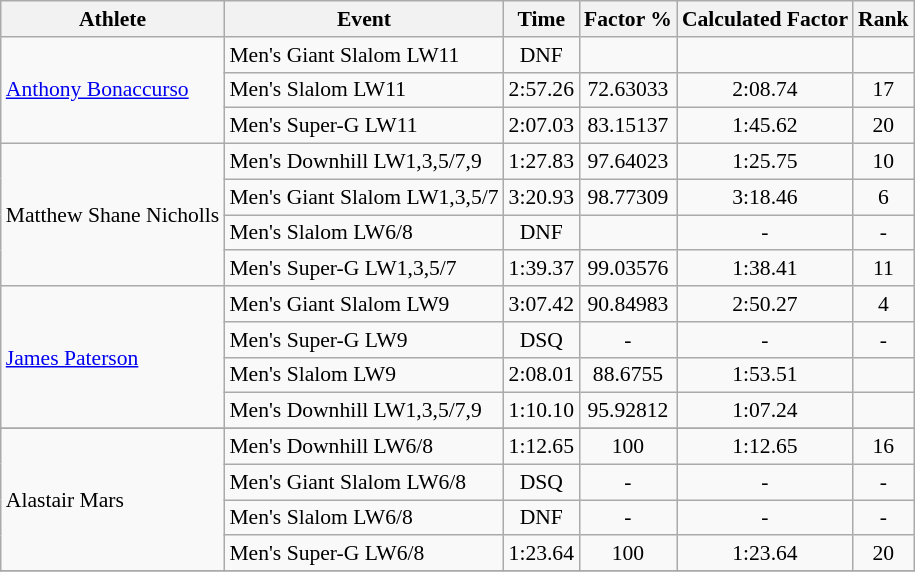<table class="wikitable" style="font-size:90%">
<tr>
<th>Athlete</th>
<th>Event</th>
<th>Time</th>
<th>Factor %</th>
<th>Calculated Factor</th>
<th>Rank</th>
</tr>
<tr align=center>
<td rowspan=3 align=left><a href='#'>Anthony Bonaccurso</a></td>
<td align=left>Men's Giant Slalom LW11</td>
<td>DNF</td>
<td></td>
<td></td>
<td></td>
</tr>
<tr align=center>
<td align=left>Men's Slalom LW11</td>
<td>2:57.26</td>
<td>72.63033</td>
<td>2:08.74</td>
<td>17</td>
</tr>
<tr align=center>
<td align=left>Men's Super-G LW11</td>
<td>2:07.03</td>
<td>83.15137</td>
<td>1:45.62</td>
<td>20</td>
</tr>
<tr align=center>
<td rowspan=4 align=left>Matthew Shane Nicholls</td>
<td align=left>Men's Downhill LW1,3,5/7,9</td>
<td>1:27.83</td>
<td>97.64023</td>
<td>1:25.75</td>
<td>10</td>
</tr>
<tr align=center>
<td align=left>Men's Giant Slalom LW1,3,5/7</td>
<td>3:20.93</td>
<td>98.77309</td>
<td>3:18.46</td>
<td>6</td>
</tr>
<tr align=center>
<td align=left>Men's Slalom LW6/8</td>
<td>DNF</td>
<td></td>
<td>-</td>
<td>-</td>
</tr>
<tr align=center>
<td align=left>Men's Super-G LW1,3,5/7</td>
<td>1:39.37</td>
<td>99.03576</td>
<td>1:38.41</td>
<td>11</td>
</tr>
<tr align=center>
<td rowspan=4 align=left><a href='#'>James Paterson</a></td>
<td align=left>Men's Giant Slalom LW9</td>
<td>3:07.42</td>
<td>90.84983</td>
<td>2:50.27</td>
<td>4</td>
</tr>
<tr align=center>
<td align=left>Men's Super-G LW9</td>
<td>DSQ</td>
<td>-</td>
<td>-</td>
<td>-</td>
</tr>
<tr align=center>
<td align=left>Men's Slalom LW9</td>
<td>2:08.01</td>
<td>88.6755</td>
<td>1:53.51</td>
<td></td>
</tr>
<tr align=center>
<td align=left>Men's Downhill LW1,3,5/7,9</td>
<td>1:10.10</td>
<td>95.92812</td>
<td>1:07.24</td>
<td></td>
</tr>
<tr>
</tr>
<tr align=center>
<td rowspan="4" align=left>Alastair Mars</td>
<td align=left>Men's Downhill LW6/8</td>
<td>1:12.65</td>
<td>100</td>
<td>1:12.65</td>
<td>16</td>
</tr>
<tr align=center>
<td align=left>Men's Giant Slalom LW6/8</td>
<td>DSQ</td>
<td>-</td>
<td>-</td>
<td>-</td>
</tr>
<tr align=center>
<td align=left>Men's Slalom LW6/8</td>
<td>DNF</td>
<td>-</td>
<td>-</td>
<td>-</td>
</tr>
<tr align=center>
<td align=left>Men's Super-G LW6/8</td>
<td>1:23.64</td>
<td>100</td>
<td>1:23.64</td>
<td>20</td>
</tr>
<tr align=center>
</tr>
</table>
